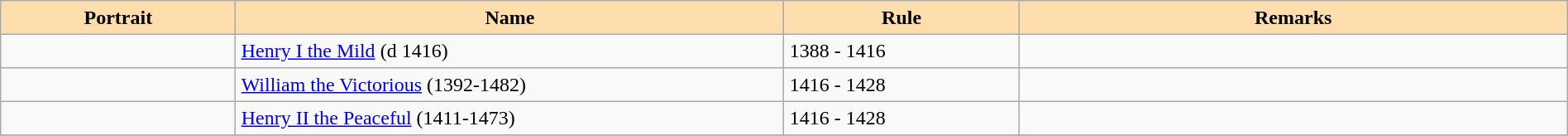<table width = "100%" border = 1 border="1" cellpadding="4" cellspacing="0" style="margin: 0.5em 1em 0.5em 0; background: #f9f9f9; border: 1px #aaa solid; border-collapse: collapse;">
<tr>
<th width = "15%" bgcolor = "#FFDEAD">Portrait</th>
<th width = "35%" bgcolor = "#FFDEAD">Name</th>
<th width = "15%" bgcolor = "#FFDEAD">Rule</th>
<th width = "35%" bgcolor = "#FFDEAD">Remarks</th>
</tr>
<tr>
<td></td>
<td><a href='#'>Henry I the Mild</a> (d 1416)</td>
<td>1388 - 1416</td>
<td></td>
</tr>
<tr>
<td></td>
<td><a href='#'>William the Victorious</a> (1392-1482)</td>
<td>1416 - 1428</td>
<td></td>
</tr>
<tr>
<td></td>
<td><a href='#'>Henry II the Peaceful</a> (1411-1473)</td>
<td>1416 - 1428</td>
<td></td>
</tr>
<tr>
</tr>
</table>
